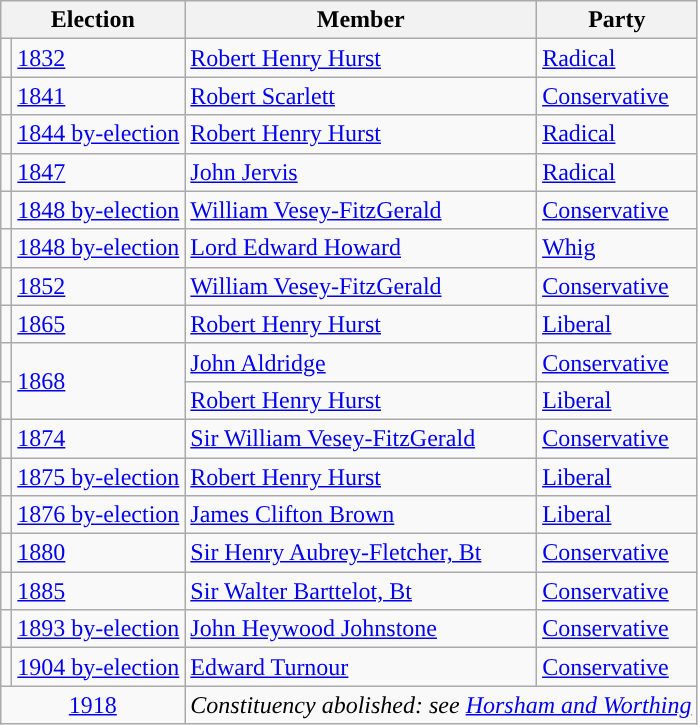<table class="wikitable">
<tr>
<th colspan="2">Election</th>
<th>Member</th>
<th>Party</th>
</tr>
<tr>
<td style="color:inherit;background-color: "></td>
<td><a href='#'>1832</a></td>
<td><a href='#'>Robert Henry Hurst</a></td>
<td><a href='#'>Radical</a></td>
</tr>
<tr>
<td style="color:inherit;background-color: "></td>
<td><a href='#'>1841</a></td>
<td><a href='#'>Robert Scarlett</a></td>
<td><a href='#'>Conservative</a></td>
</tr>
<tr>
<td style="color:inherit;background-color: "></td>
<td><a href='#'>1844 by-election</a></td>
<td><a href='#'>Robert Henry Hurst</a></td>
<td><a href='#'>Radical</a></td>
</tr>
<tr>
<td style="color:inherit;background-color: "></td>
<td><a href='#'>1847</a></td>
<td><a href='#'>John Jervis</a></td>
<td><a href='#'>Radical</a></td>
</tr>
<tr>
<td style="color:inherit;background-color: "></td>
<td><a href='#'>1848 by-election</a></td>
<td><a href='#'>William Vesey-FitzGerald</a></td>
<td><a href='#'>Conservative</a></td>
</tr>
<tr>
<td style="color:inherit;background-color: "></td>
<td><a href='#'>1848 by-election</a></td>
<td><a href='#'>Lord Edward Howard</a></td>
<td><a href='#'>Whig</a></td>
</tr>
<tr>
<td style="color:inherit;background-color: "></td>
<td><a href='#'>1852</a></td>
<td><a href='#'>William Vesey-FitzGerald</a></td>
<td><a href='#'>Conservative</a></td>
</tr>
<tr>
<td style="color:inherit;background-color: "></td>
<td><a href='#'>1865</a></td>
<td><a href='#'>Robert Henry Hurst</a></td>
<td><a href='#'>Liberal</a></td>
</tr>
<tr>
<td style="color:inherit;background-color: "></td>
<td rowspan="2"><a href='#'>1868</a></td>
<td><a href='#'>John Aldridge</a></td>
<td><a href='#'>Conservative</a></td>
</tr>
<tr>
<td style="color:inherit;background-color: "></td>
<td><a href='#'>Robert Henry Hurst</a></td>
<td><a href='#'>Liberal</a></td>
</tr>
<tr>
<td style="color:inherit;background-color: "></td>
<td><a href='#'>1874</a></td>
<td><a href='#'>Sir William Vesey-FitzGerald</a></td>
<td><a href='#'>Conservative</a></td>
</tr>
<tr>
<td style="color:inherit;background-color: "></td>
<td><a href='#'>1875 by-election</a></td>
<td><a href='#'>Robert Henry Hurst</a></td>
<td><a href='#'>Liberal</a></td>
</tr>
<tr>
<td style="color:inherit;background-color: "></td>
<td><a href='#'>1876 by-election</a></td>
<td><a href='#'>James Clifton Brown</a></td>
<td><a href='#'>Liberal</a></td>
</tr>
<tr>
<td style="color:inherit;background-color: "></td>
<td><a href='#'>1880</a></td>
<td><a href='#'>Sir Henry Aubrey-Fletcher, Bt</a></td>
<td><a href='#'>Conservative</a></td>
</tr>
<tr>
<td style="color:inherit;background-color: "></td>
<td><a href='#'>1885</a></td>
<td><a href='#'>Sir Walter Barttelot, Bt</a></td>
<td><a href='#'>Conservative</a></td>
</tr>
<tr>
<td style="color:inherit;background-color: "></td>
<td><a href='#'>1893 by-election</a></td>
<td><a href='#'>John Heywood Johnstone</a></td>
<td><a href='#'>Conservative</a></td>
</tr>
<tr>
<td style="color:inherit;background-color: "></td>
<td><a href='#'>1904 by-election</a></td>
<td><a href='#'>Edward Turnour</a></td>
<td><a href='#'>Conservative</a></td>
</tr>
<tr>
<td colspan="2" align="center"><a href='#'>1918</a></td>
<td colspan="2"><em>Constituency abolished: see <a href='#'>Horsham and Worthing</a></em></td>
</tr>
</table>
